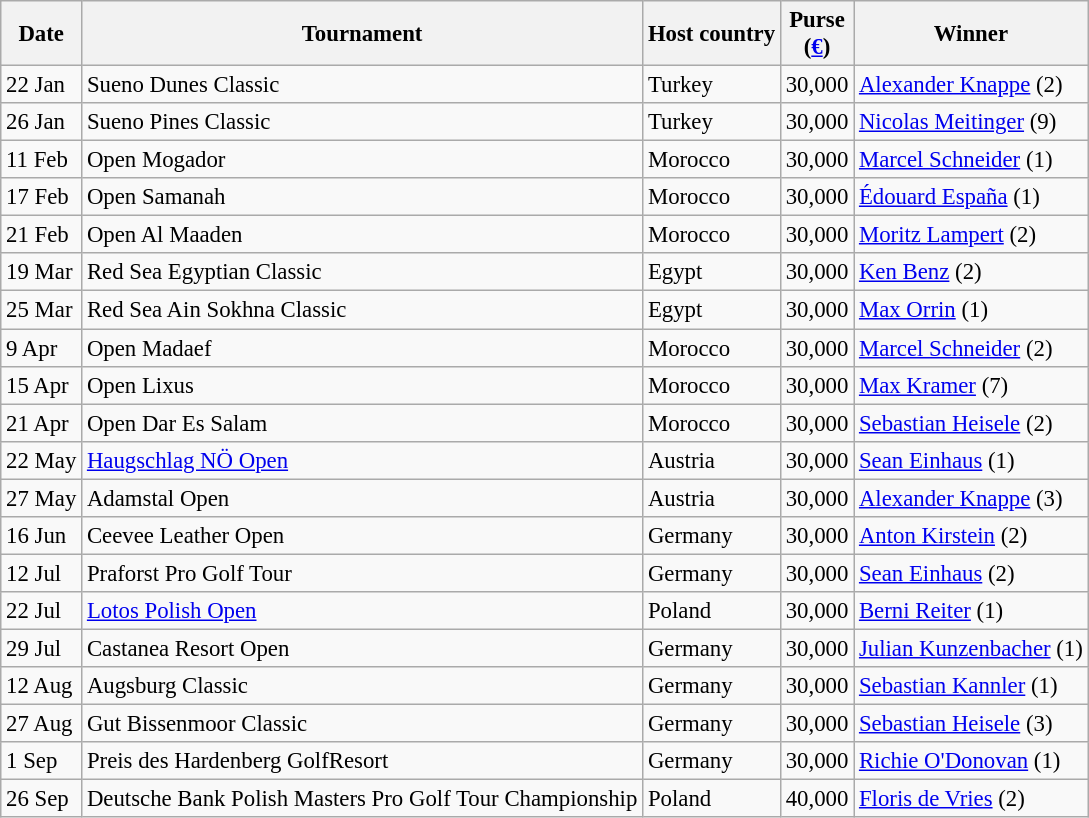<table class="wikitable" style="font-size:95%;">
<tr>
<th>Date</th>
<th>Tournament</th>
<th>Host country</th>
<th>Purse<br>(<a href='#'>€</a>)</th>
<th>Winner</th>
</tr>
<tr>
<td>22 Jan</td>
<td>Sueno Dunes Classic</td>
<td>Turkey</td>
<td align=right>30,000</td>
<td> <a href='#'>Alexander Knappe</a> (2)</td>
</tr>
<tr>
<td>26 Jan</td>
<td>Sueno Pines Classic</td>
<td>Turkey</td>
<td align=right>30,000</td>
<td> <a href='#'>Nicolas Meitinger</a> (9)</td>
</tr>
<tr>
<td>11 Feb</td>
<td>Open Mogador</td>
<td>Morocco</td>
<td align=right>30,000</td>
<td> <a href='#'>Marcel Schneider</a> (1)</td>
</tr>
<tr>
<td>17 Feb</td>
<td>Open Samanah</td>
<td>Morocco</td>
<td align=right>30,000</td>
<td> <a href='#'>Édouard España</a> (1)</td>
</tr>
<tr>
<td>21 Feb</td>
<td>Open Al Maaden</td>
<td>Morocco</td>
<td align=right>30,000</td>
<td> <a href='#'>Moritz Lampert</a> (2)</td>
</tr>
<tr>
<td>19 Mar</td>
<td>Red Sea Egyptian Classic</td>
<td>Egypt</td>
<td align=right>30,000</td>
<td> <a href='#'>Ken Benz</a> (2)</td>
</tr>
<tr>
<td>25 Mar</td>
<td>Red Sea Ain Sokhna Classic</td>
<td>Egypt</td>
<td align=right>30,000</td>
<td> <a href='#'>Max Orrin</a> (1)</td>
</tr>
<tr>
<td>9 Apr</td>
<td>Open Madaef</td>
<td>Morocco</td>
<td align=right>30,000</td>
<td> <a href='#'>Marcel Schneider</a> (2)</td>
</tr>
<tr>
<td>15 Apr</td>
<td>Open Lixus</td>
<td>Morocco</td>
<td align=right>30,000</td>
<td> <a href='#'>Max Kramer</a> (7)</td>
</tr>
<tr>
<td>21 Apr</td>
<td>Open Dar Es Salam</td>
<td>Morocco</td>
<td align=right>30,000</td>
<td> <a href='#'>Sebastian Heisele</a> (2)</td>
</tr>
<tr>
<td>22 May</td>
<td><a href='#'>Haugschlag NÖ Open</a></td>
<td>Austria</td>
<td align=right>30,000</td>
<td> <a href='#'>Sean Einhaus</a> (1)</td>
</tr>
<tr>
<td>27 May</td>
<td>Adamstal Open</td>
<td>Austria</td>
<td align=right>30,000</td>
<td> <a href='#'>Alexander Knappe</a> (3)</td>
</tr>
<tr>
<td>16 Jun</td>
<td>Ceevee Leather Open</td>
<td>Germany</td>
<td align=right>30,000</td>
<td> <a href='#'>Anton Kirstein</a> (2)</td>
</tr>
<tr>
<td>12 Jul</td>
<td>Praforst Pro Golf Tour</td>
<td>Germany</td>
<td align=right>30,000</td>
<td> <a href='#'>Sean Einhaus</a> (2)</td>
</tr>
<tr>
<td>22 Jul</td>
<td><a href='#'>Lotos Polish Open</a></td>
<td>Poland</td>
<td align=right>30,000</td>
<td> <a href='#'>Berni Reiter</a> (1)</td>
</tr>
<tr>
<td>29 Jul</td>
<td>Castanea Resort Open</td>
<td>Germany</td>
<td align=right>30,000</td>
<td> <a href='#'>Julian Kunzenbacher</a> (1)</td>
</tr>
<tr>
<td>12 Aug</td>
<td>Augsburg Classic</td>
<td>Germany</td>
<td align=right>30,000</td>
<td> <a href='#'>Sebastian Kannler</a> (1)</td>
</tr>
<tr>
<td>27 Aug</td>
<td>Gut Bissenmoor Classic</td>
<td>Germany</td>
<td align=right>30,000</td>
<td> <a href='#'>Sebastian Heisele</a> (3)</td>
</tr>
<tr>
<td>1 Sep</td>
<td>Preis des Hardenberg GolfResort</td>
<td>Germany</td>
<td align=right>30,000</td>
<td> <a href='#'>Richie O'Donovan</a> (1)</td>
</tr>
<tr>
<td>26 Sep</td>
<td>Deutsche Bank Polish Masters Pro Golf Tour Championship</td>
<td>Poland</td>
<td align=right>40,000</td>
<td> <a href='#'>Floris de Vries</a> (2)</td>
</tr>
</table>
